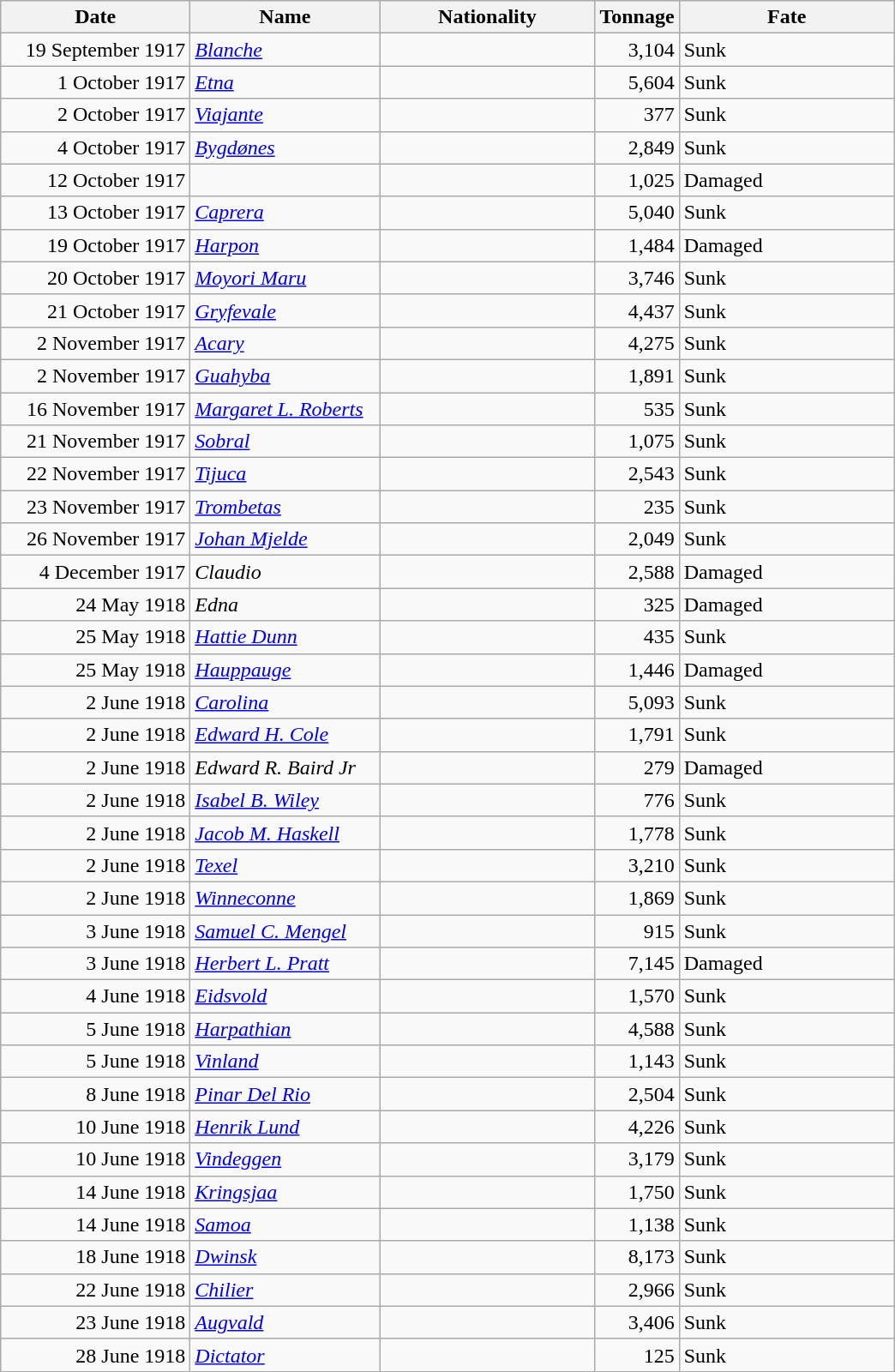<table class="wikitable sortable">
<tr>
<th width="140px">Date</th>
<th width="140px">Name</th>
<th width="160px">Nationality</th>
<th width="25px">Tonnage</th>
<th width="160px">Fate</th>
</tr>
<tr>
<td align="right">19 September 1917</td>
<td align="left"><a href='#'><em>Blanche</em></a></td>
<td align="left"></td>
<td align="right">3,104</td>
<td align="left">Sunk</td>
</tr>
<tr>
<td align="right">1 October 1917</td>
<td align="left"><a href='#'><em>Etna</em></a></td>
<td align="left"></td>
<td align="right">5,604</td>
<td align="left">Sunk</td>
</tr>
<tr>
<td align="right">2 October 1917</td>
<td align="left"><a href='#'><em>Viajante</em></a></td>
<td align="left"></td>
<td align="right">377</td>
<td align="left">Sunk</td>
</tr>
<tr>
<td align="right">4 October 1917</td>
<td align="left"><a href='#'><em>Bygdønes</em></a></td>
<td align="left"></td>
<td align="right">2,849</td>
<td align="left">Sunk</td>
</tr>
<tr>
<td align="right">12 October 1917</td>
<td align="left"></td>
<td align="left"></td>
<td align="right">1,025</td>
<td align="left">Damaged</td>
</tr>
<tr>
<td align="right">13 October 1917</td>
<td align="left"><a href='#'><em>Caprera</em></a></td>
<td align="left"></td>
<td align="right">5,040</td>
<td align="left">Sunk</td>
</tr>
<tr>
<td align="right">19 October 1917</td>
<td align="left"><a href='#'><em>Harpon</em></a></td>
<td align="left"></td>
<td align="right">1,484</td>
<td align="left">Damaged</td>
</tr>
<tr>
<td align="right">20 October 1917</td>
<td align="left"><a href='#'><em>Moyori Maru</em></a></td>
<td align="left"></td>
<td align="right">3,746</td>
<td align="left">Sunk</td>
</tr>
<tr>
<td align="right">21 October 1917</td>
<td align="left"><a href='#'><em>Gryfevale</em></a></td>
<td align="left"></td>
<td align="right">4,437</td>
<td align="left">Sunk</td>
</tr>
<tr>
<td align="right">2 November 1917</td>
<td align="left"><a href='#'><em>Acary</em></a></td>
<td align="left"></td>
<td align="right">4,275</td>
<td align="left">Sunk</td>
</tr>
<tr>
<td align="right">2 November 1917</td>
<td align="left"><a href='#'><em>Guahyba</em></a></td>
<td align="left"></td>
<td align="right">1,891</td>
<td align="left">Sunk</td>
</tr>
<tr>
<td align="right">16 November 1917</td>
<td align="left"><a href='#'><em>Margaret L. Roberts</em></a></td>
<td align="left"></td>
<td align="right">535</td>
<td align="left">Sunk</td>
</tr>
<tr>
<td align="right">21 November 1917</td>
<td align="left"><a href='#'><em>Sobral</em></a></td>
<td align="left"></td>
<td align="right">1,075</td>
<td align="left">Sunk</td>
</tr>
<tr>
<td align="right">22 November 1917</td>
<td align="left"><a href='#'><em>Tijuca</em></a></td>
<td align="left"></td>
<td align="right">2,543</td>
<td align="left">Sunk</td>
</tr>
<tr>
<td align="right">23 November 1917</td>
<td align="left"><a href='#'><em>Trombetas</em></a></td>
<td align="left"></td>
<td align="right">235</td>
<td align="left">Sunk</td>
</tr>
<tr>
<td align="right">26 November 1917</td>
<td align="left"><a href='#'><em>Johan Mjelde</em></a></td>
<td align="left"></td>
<td align="right">2,049</td>
<td align="left">Sunk</td>
</tr>
<tr>
<td align="right">4 December 1917</td>
<td align="left"><em>Claudio</em></td>
<td align="left"></td>
<td align="right">2,588</td>
<td align="left">Damaged</td>
</tr>
<tr>
<td align="right">24 May 1918</td>
<td align="left"><em>Edna</em></td>
<td align="left"></td>
<td align="right">325</td>
<td align="left">Damaged</td>
</tr>
<tr>
<td align="right">25 May 1918</td>
<td align="left"><a href='#'><em>Hattie Dunn</em></a></td>
<td align="left"></td>
<td align="right">435</td>
<td align="left">Sunk</td>
</tr>
<tr>
<td align="right">25 May 1918</td>
<td align="left"><a href='#'><em>Hauppauge</em></a></td>
<td align="left"></td>
<td align="right">1,446</td>
<td align="left">Damaged</td>
</tr>
<tr>
<td align="right">2 June 1918</td>
<td align="left"><a href='#'><em>Carolina</em></a></td>
<td align="left"></td>
<td align="right">5,093</td>
<td align="left">Sunk</td>
</tr>
<tr>
<td align="right">2 June 1918</td>
<td align="left"><a href='#'><em>Edward H. Cole</em></a></td>
<td align="left"></td>
<td align="right">1,791</td>
<td align="left">Sunk</td>
</tr>
<tr>
<td align="right">2 June 1918</td>
<td align="left"><em>Edward R. Baird Jr</em></td>
<td align="left"></td>
<td align="right">279</td>
<td align="left">Damaged</td>
</tr>
<tr>
<td align="right">2 June 1918</td>
<td align="left"><a href='#'><em>Isabel B. Wiley</em></a></td>
<td align="left"></td>
<td align="right">776</td>
<td align="left">Sunk</td>
</tr>
<tr>
<td align="right">2 June 1918</td>
<td align="left"><a href='#'><em>Jacob M. Haskell</em></a></td>
<td align="left"></td>
<td align="right">1,778</td>
<td align="left">Sunk</td>
</tr>
<tr>
<td align="right">2 June 1918</td>
<td align="left"><a href='#'><em>Texel</em></a></td>
<td align="left"></td>
<td align="right">3,210</td>
<td align="left">Sunk</td>
</tr>
<tr>
<td align="right">2 June 1918</td>
<td align="left"><a href='#'><em>Winneconne</em></a></td>
<td align="left"></td>
<td align="right">1,869</td>
<td align="left">Sunk</td>
</tr>
<tr>
<td align="right">3 June 1918</td>
<td align="left"><a href='#'><em>Samuel C. Mengel</em></a></td>
<td align="left"></td>
<td align="right">915</td>
<td align="left">Sunk</td>
</tr>
<tr>
<td align="right">3 June 1918</td>
<td align="left"><a href='#'><em>Herbert L. Pratt</em></a></td>
<td align="left"></td>
<td align="right">7,145</td>
<td align="left">Damaged</td>
</tr>
<tr>
<td align="right">4 June 1918</td>
<td align="left"><a href='#'><em>Eidsvold</em></a></td>
<td align="left"></td>
<td align="right">1,570</td>
<td align="left">Sunk</td>
</tr>
<tr>
<td align="right">5 June 1918</td>
<td align="left"><a href='#'><em>Harpathian</em></a></td>
<td align="left"></td>
<td align="right">4,588</td>
<td align="left">Sunk</td>
</tr>
<tr>
<td align="right">5 June 1918</td>
<td align="left"><a href='#'><em>Vinland</em></a></td>
<td align="left"></td>
<td align="right">1,143</td>
<td align="left">Sunk</td>
</tr>
<tr>
<td align="right">8 June 1918</td>
<td align="left"><a href='#'><em>Pinar Del Rio</em></a></td>
<td align="left"></td>
<td align="right">2,504</td>
<td align="left">Sunk</td>
</tr>
<tr>
<td align="right">10 June 1918</td>
<td align="left"><a href='#'><em>Henrik Lund</em></a></td>
<td align="left"></td>
<td align="right">4,226</td>
<td align="left">Sunk</td>
</tr>
<tr>
<td align="right">10 June 1918</td>
<td align="left"><a href='#'><em>Vindeggen</em></a></td>
<td align="left"></td>
<td align="right">3,179</td>
<td align="left">Sunk</td>
</tr>
<tr>
<td align="right">14 June 1918</td>
<td align="left"><a href='#'><em>Kringsjaa</em></a></td>
<td align="left"></td>
<td align="right">1,750</td>
<td align="left">Sunk</td>
</tr>
<tr>
<td align="right">14 June 1918</td>
<td align="left"><a href='#'><em>Samoa</em></a></td>
<td align="left"></td>
<td align="right">1,138</td>
<td align="left">Sunk</td>
</tr>
<tr>
<td align="right">18 June 1918</td>
<td align="left"><a href='#'><em>Dwinsk</em></a></td>
<td align="left"></td>
<td align="right">8,173</td>
<td align="left">Sunk</td>
</tr>
<tr>
<td align="right">22 June 1918</td>
<td align="left"><a href='#'><em>Chilier</em></a></td>
<td align="left"></td>
<td align="right">2,966</td>
<td align="left">Sunk</td>
</tr>
<tr>
<td align="right">23 June 1918</td>
<td align="left"><a href='#'><em>Augvald</em></a></td>
<td align="left"></td>
<td align="right">3,406</td>
<td align="left">Sunk</td>
</tr>
<tr>
<td align="right">28 June 1918</td>
<td align="left"><a href='#'><em>Dictator</em></a></td>
<td align="left"></td>
<td align="right">125</td>
<td align="left">Sunk</td>
</tr>
</table>
